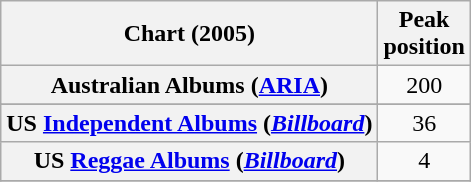<table class="wikitable sortable plainrowheaders" style="text-align:center">
<tr>
<th scope="col">Chart (2005)</th>
<th scope="col">Peak<br>position</th>
</tr>
<tr>
<th scope="row">Australian Albums (<a href='#'>ARIA</a>)</th>
<td align="center">200</td>
</tr>
<tr>
</tr>
<tr>
</tr>
<tr>
</tr>
<tr>
</tr>
<tr>
<th scope="row">US <a href='#'>Independent Albums</a> (<em><a href='#'>Billboard</a></em>)</th>
<td>36</td>
</tr>
<tr>
<th scope="row">US <a href='#'>Reggae Albums</a> (<em><a href='#'>Billboard</a></em>)</th>
<td>4</td>
</tr>
<tr>
</tr>
</table>
